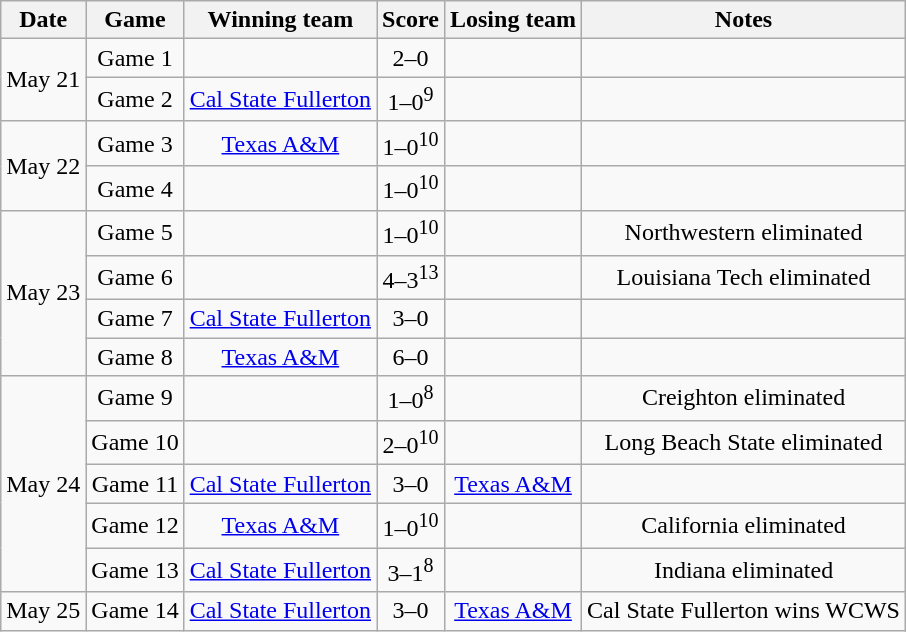<table class=wikitable>
<tr>
<th>Date</th>
<th>Game</th>
<th>Winning team</th>
<th>Score</th>
<th>Losing team</th>
<th>Notes</th>
</tr>
<tr align=center>
<td rowspan=2>May 21</td>
<td>Game 1</td>
<td></td>
<td>2–0</td>
<td></td>
<td></td>
</tr>
<tr align=center>
<td>Game 2</td>
<td><a href='#'>Cal State Fullerton</a></td>
<td>1–0<sup>9</sup></td>
<td></td>
<td></td>
</tr>
<tr align=center>
<td rowspan=2>May 22</td>
<td>Game 3</td>
<td><a href='#'>Texas A&M</a></td>
<td>1–0<sup>10</sup></td>
<td></td>
<td></td>
</tr>
<tr align=center>
<td>Game 4</td>
<td></td>
<td>1–0<sup>10</sup></td>
<td></td>
<td></td>
</tr>
<tr align=center>
<td rowspan=4>May 23</td>
<td>Game 5</td>
<td></td>
<td>1–0<sup>10</sup></td>
<td></td>
<td>Northwestern eliminated</td>
</tr>
<tr align=center>
<td>Game 6</td>
<td></td>
<td>4–3<sup>13</sup></td>
<td></td>
<td>Louisiana Tech eliminated</td>
</tr>
<tr align=center>
<td>Game 7</td>
<td><a href='#'>Cal State Fullerton</a></td>
<td>3–0</td>
<td></td>
<td></td>
</tr>
<tr align=center>
<td>Game 8</td>
<td><a href='#'>Texas A&M</a></td>
<td>6–0</td>
<td></td>
<td></td>
</tr>
<tr align=center>
<td rowspan=5>May 24</td>
<td>Game 9</td>
<td></td>
<td>1–0<sup>8</sup></td>
<td></td>
<td>Creighton eliminated</td>
</tr>
<tr align=center>
<td>Game 10</td>
<td></td>
<td>2–0<sup>10</sup></td>
<td></td>
<td>Long Beach State eliminated</td>
</tr>
<tr align=center>
<td>Game 11</td>
<td><a href='#'>Cal State Fullerton</a></td>
<td>3–0</td>
<td><a href='#'>Texas A&M</a></td>
<td></td>
</tr>
<tr align=center>
<td>Game 12</td>
<td><a href='#'>Texas A&M</a></td>
<td>1–0<sup>10</sup></td>
<td></td>
<td>California eliminated</td>
</tr>
<tr align=center>
<td>Game 13</td>
<td><a href='#'>Cal State Fullerton</a></td>
<td>3–1<sup>8</sup></td>
<td></td>
<td>Indiana eliminated</td>
</tr>
<tr align=center>
<td rowspan=2>May 25</td>
<td>Game 14</td>
<td><a href='#'>Cal State Fullerton</a></td>
<td>3–0</td>
<td><a href='#'>Texas A&M</a></td>
<td>Cal State Fullerton wins WCWS</td>
</tr>
</table>
